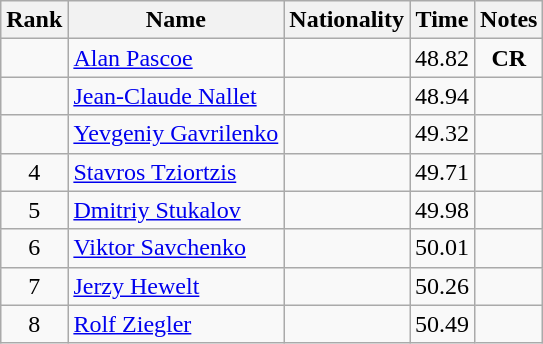<table class="wikitable sortable" style="text-align:center">
<tr>
<th>Rank</th>
<th>Name</th>
<th>Nationality</th>
<th>Time</th>
<th>Notes</th>
</tr>
<tr>
<td></td>
<td align=left><a href='#'>Alan Pascoe</a></td>
<td align=left></td>
<td>48.82</td>
<td><strong>CR</strong></td>
</tr>
<tr>
<td></td>
<td align=left><a href='#'>Jean-Claude Nallet</a></td>
<td align=left></td>
<td>48.94</td>
<td></td>
</tr>
<tr>
<td></td>
<td align=left><a href='#'>Yevgeniy Gavrilenko</a></td>
<td align=left></td>
<td>49.32</td>
<td></td>
</tr>
<tr>
<td>4</td>
<td align=left><a href='#'>Stavros Tziortzis</a></td>
<td align=left></td>
<td>49.71</td>
<td></td>
</tr>
<tr>
<td>5</td>
<td align=left><a href='#'>Dmitriy Stukalov</a></td>
<td align=left></td>
<td>49.98</td>
<td></td>
</tr>
<tr>
<td>6</td>
<td align=left><a href='#'>Viktor Savchenko</a></td>
<td align=left></td>
<td>50.01</td>
<td></td>
</tr>
<tr>
<td>7</td>
<td align=left><a href='#'>Jerzy Hewelt</a></td>
<td align=left></td>
<td>50.26</td>
<td></td>
</tr>
<tr>
<td>8</td>
<td align=left><a href='#'>Rolf Ziegler</a></td>
<td align=left></td>
<td>50.49</td>
<td></td>
</tr>
</table>
